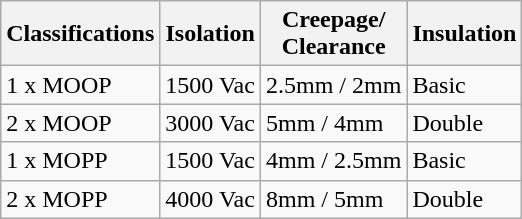<table class="wikitable">
<tr>
<th>Classifications</th>
<th>Isolation</th>
<th>Creepage/<br>Clearance</th>
<th>Insulation</th>
</tr>
<tr>
<td>1 x MOOP</td>
<td>1500 Vac</td>
<td>2.5mm / 2mm</td>
<td>Basic</td>
</tr>
<tr>
<td>2 x MOOP</td>
<td>3000 Vac</td>
<td>5mm / 4mm</td>
<td>Double</td>
</tr>
<tr>
<td>1 x MOPP</td>
<td>1500 Vac</td>
<td>4mm / 2.5mm</td>
<td>Basic</td>
</tr>
<tr>
<td>2 x MOPP</td>
<td>4000 Vac</td>
<td>8mm / 5mm</td>
<td>Double</td>
</tr>
</table>
